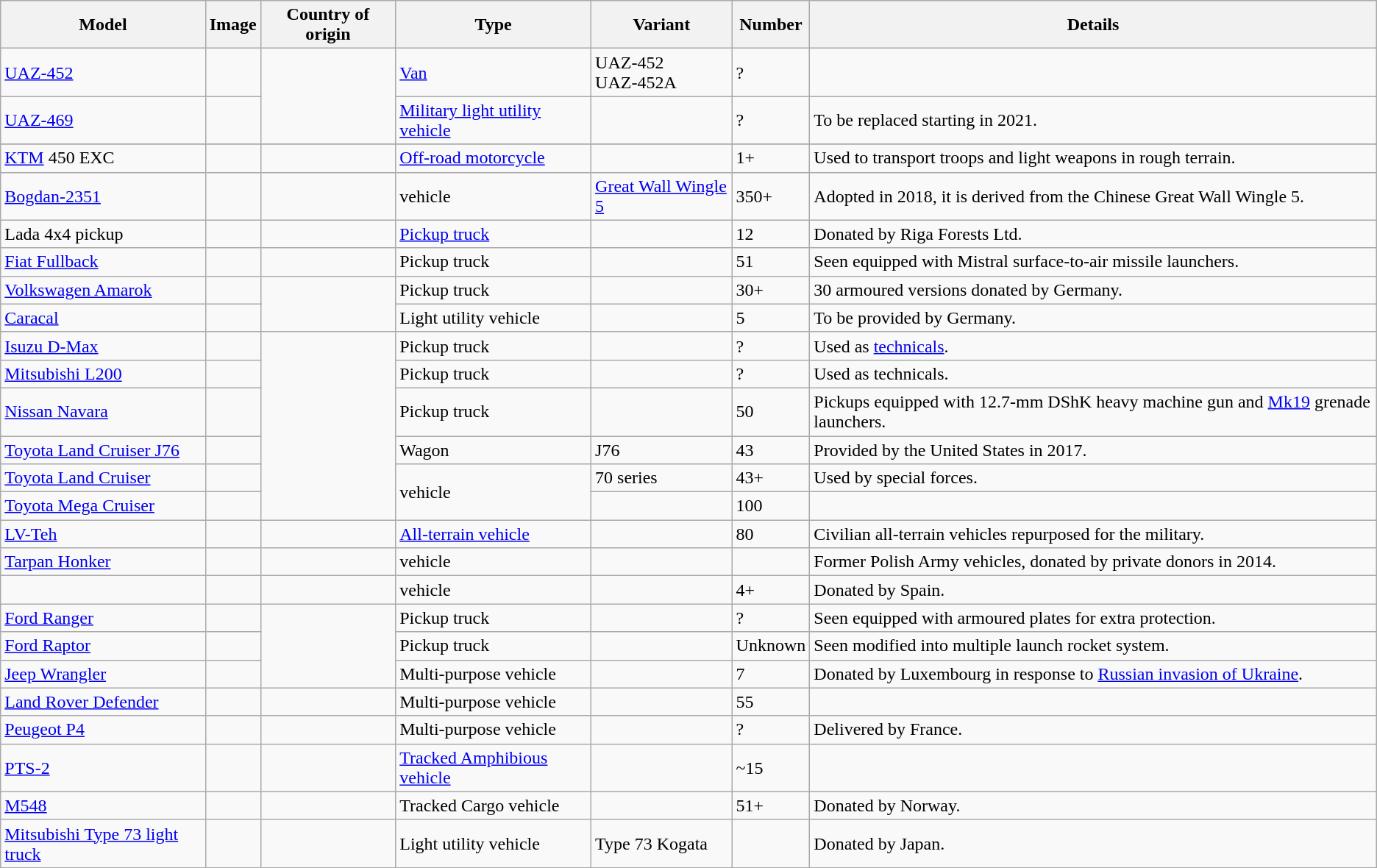<table class="wikitable sortable">
<tr>
<th>Model</th>
<th>Image</th>
<th style="width:115px;">Country of origin</th>
<th>Type</th>
<th>Variant</th>
<th>Number</th>
<th>Details</th>
</tr>
<tr>
<td><a href='#'>UAZ-452</a></td>
<td></td>
<td rowspan="2"></td>
<td><a href='#'>Van</a></td>
<td>UAZ-452<br>UAZ-452A</td>
<td>?</td>
<td></td>
</tr>
<tr>
<td><a href='#'>UAZ-469</a></td>
<td></td>
<td><a href='#'>Military light utility vehicle</a></td>
<td></td>
<td>?</td>
<td>To be replaced starting in 2021.</td>
</tr>
<tr>
</tr>
<tr>
<td><a href='#'>KTM</a> 450 EXC</td>
<td></td>
<td></td>
<td><a href='#'>Off-road motorcycle</a></td>
<td></td>
<td>1+</td>
<td>Used to transport troops and light weapons in rough terrain.</td>
</tr>
<tr>
<td><a href='#'>Bogdan-2351</a></td>
<td></td>
<td></td>
<td> vehicle</td>
<td><a href='#'>Great Wall Wingle 5</a></td>
<td>350+</td>
<td>Adopted in 2018, it is derived from the Chinese Great Wall Wingle 5.</td>
</tr>
<tr>
<td>Lada 4x4 pickup</td>
<td></td>
<td></td>
<td><a href='#'>Pickup truck</a></td>
<td></td>
<td>12</td>
<td>Donated by Riga Forests Ltd.</td>
</tr>
<tr>
<td><a href='#'>Fiat Fullback</a></td>
<td></td>
<td></td>
<td>Pickup truck</td>
<td></td>
<td>51</td>
<td>Seen equipped with Mistral surface-to-air missile launchers.</td>
</tr>
<tr>
<td><a href='#'>Volkswagen Amarok</a></td>
<td></td>
<td rowspan="2"></td>
<td>Pickup truck</td>
<td></td>
<td>30+</td>
<td>30 armoured versions donated by Germany.</td>
</tr>
<tr>
<td><a href='#'>Caracal</a></td>
<td></td>
<td>Light utility vehicle</td>
<td></td>
<td>5</td>
<td>To be provided by Germany.</td>
</tr>
<tr>
<td><a href='#'>Isuzu D-Max</a></td>
<td></td>
<td rowspan="6"></td>
<td>Pickup truck</td>
<td></td>
<td>?</td>
<td>Used as <a href='#'>technicals</a>.</td>
</tr>
<tr>
<td><a href='#'>Mitsubishi L200</a></td>
<td></td>
<td>Pickup truck</td>
<td></td>
<td>?</td>
<td>Used as technicals.</td>
</tr>
<tr>
<td><a href='#'>Nissan Navara</a></td>
<td></td>
<td>Pickup truck</td>
<td></td>
<td>50</td>
<td>Pickups equipped with 12.7-mm DShK heavy machine gun and <a href='#'>Mk19</a> grenade launchers.</td>
</tr>
<tr>
<td><a href='#'>Toyota Land Cruiser J76</a></td>
<td></td>
<td>Wagon</td>
<td>J76</td>
<td>43</td>
<td>Provided by the United States in 2017.</td>
</tr>
<tr>
<td><a href='#'>Toyota Land Cruiser</a></td>
<td></td>
<td rowspan="2"> vehicle</td>
<td>70 series</td>
<td>43+</td>
<td>Used by special forces.</td>
</tr>
<tr>
<td><a href='#'>Toyota Mega Cruiser</a></td>
<td></td>
<td></td>
<td>100</td>
<td></td>
</tr>
<tr>
<td><a href='#'>LV-Teh</a></td>
<td></td>
<td></td>
<td><a href='#'>All-terrain vehicle</a></td>
<td></td>
<td>80</td>
<td>Civilian all-terrain vehicles repurposed for the military.</td>
</tr>
<tr>
<td><a href='#'>Tarpan Honker</a></td>
<td></td>
<td></td>
<td> vehicle</td>
<td></td>
<td></td>
<td>Former Polish Army vehicles, donated by private donors in 2014.</td>
</tr>
<tr>
<td></td>
<td></td>
<td></td>
<td> vehicle</td>
<td></td>
<td>4+</td>
<td>Donated by Spain.</td>
</tr>
<tr>
<td><a href='#'>Ford Ranger</a></td>
<td></td>
<td rowspan="3"></td>
<td>Pickup truck</td>
<td></td>
<td>?</td>
<td>Seen equipped with armoured plates for extra protection.</td>
</tr>
<tr>
<td><a href='#'>Ford Raptor</a></td>
<td></td>
<td>Pickup truck</td>
<td></td>
<td>Unknown</td>
<td>Seen modified into multiple launch rocket system.</td>
</tr>
<tr>
<td><a href='#'>Jeep Wrangler</a></td>
<td></td>
<td>Multi-purpose vehicle</td>
<td></td>
<td>7</td>
<td>Donated by Luxembourg in response to <a href='#'>Russian invasion of Ukraine</a>.</td>
</tr>
<tr>
<td><a href='#'>Land Rover Defender</a></td>
<td></td>
<td></td>
<td>Multi-purpose vehicle</td>
<td></td>
<td>55</td>
<td></td>
</tr>
<tr>
<td><a href='#'>Peugeot P4</a></td>
<td></td>
<td></td>
<td>Multi-purpose vehicle</td>
<td></td>
<td>?</td>
<td>Delivered by France.</td>
</tr>
<tr>
<td><a href='#'>PTS-2</a></td>
<td></td>
<td></td>
<td><a href='#'>Tracked Amphibious vehicle</a></td>
<td></td>
<td>~15</td>
<td></td>
</tr>
<tr>
<td><a href='#'>M548</a></td>
<td></td>
<td></td>
<td>Tracked Cargo vehicle</td>
<td></td>
<td>51+</td>
<td>Donated by Norway.</td>
</tr>
<tr>
<td><a href='#'>Mitsubishi Type 73 light truck</a></td>
<td></td>
<td></td>
<td>Light utility vehicle</td>
<td>Type 73 Kogata</td>
<td></td>
<td>Donated by Japan.</td>
</tr>
</table>
